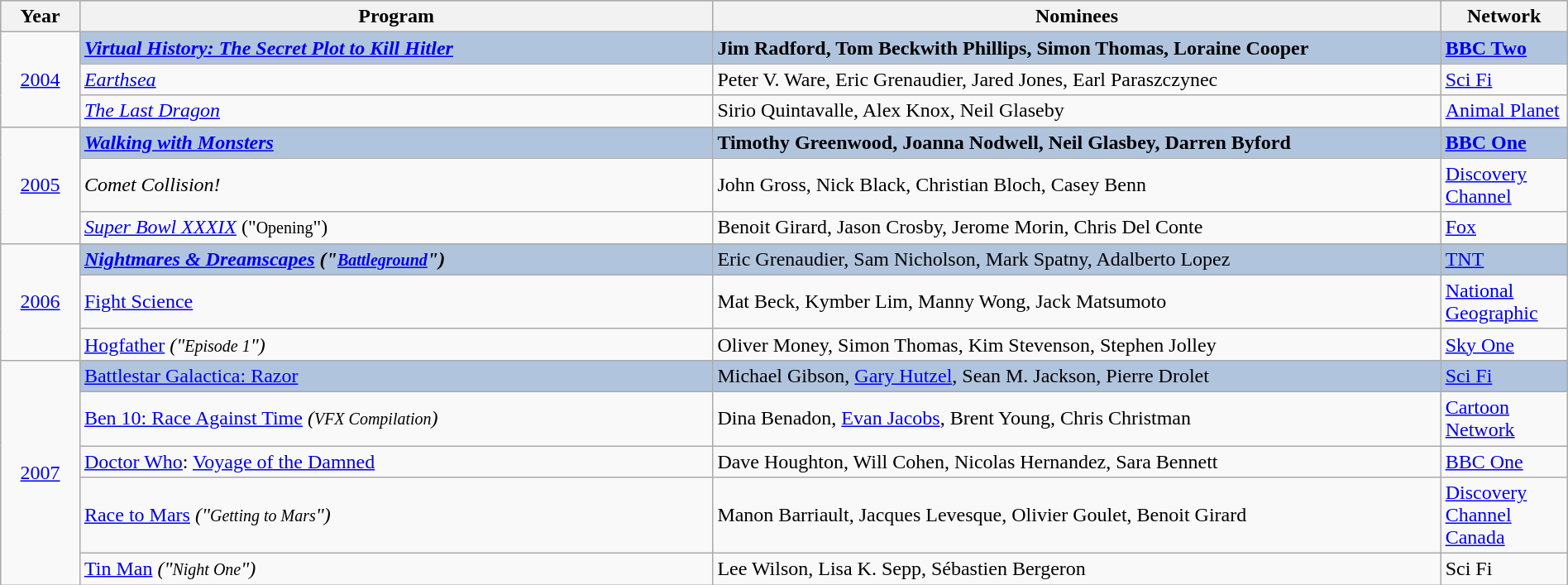<table class="wikitable" style="width:100%">
<tr bgcolor="#bebebe">
<th width="5%">Year</th>
<th width="40%">Program</th>
<th width="46%">Nominees</th>
<th width="8%">Network</th>
</tr>
<tr>
<td rowspan="3" style="text-align:center;"><a href='#'>2004</a><br></td>
<td style="background:#B0C4DE;"><strong><em><a href='#'>Virtual History: The Secret Plot to Kill Hitler</a></em></strong></td>
<td style="background:#B0C4DE;"><strong>Jim Radford, Tom Beckwith Phillips, Simon Thomas, Loraine Cooper</strong></td>
<td style="background:#B0C4DE;"><strong><a href='#'>BBC Two</a></strong></td>
</tr>
<tr>
<td><em><a href='#'>Earthsea</a></em></td>
<td>Peter V. Ware, Eric Grenaudier, Jared Jones, Earl Paraszczynec</td>
<td><a href='#'>Sci Fi</a></td>
</tr>
<tr>
<td><em><a href='#'>The Last Dragon</a></em></td>
<td>Sirio Quintavalle, Alex Knox, Neil Glaseby</td>
<td><a href='#'>Animal Planet</a></td>
</tr>
<tr>
<td rowspan="3" style="text-align:center;"><a href='#'>2005</a><br></td>
<td style="background:#B0C4DE;"><strong><em><a href='#'>Walking with Monsters</a></em></strong></td>
<td style="background:#B0C4DE;"><strong>Timothy Greenwood, Joanna Nodwell, Neil Glasbey, Darren Byford</strong></td>
<td style="background:#B0C4DE;"><strong><a href='#'>BBC One</a></strong></td>
</tr>
<tr>
<td><em>Comet Collision!</em></td>
<td>John Gross, Nick Black, Christian Bloch, Casey Benn</td>
<td><a href='#'>Discovery Channel</a></td>
</tr>
<tr>
<td><em><a href='#'>Super Bowl XXXIX</a></em> ("<small>Opening</small>")</td>
<td>Benoit Girard, Jason Crosby, Jerome Morin, Chris Del Conte</td>
<td><a href='#'>Fox</a></td>
</tr>
<tr>
<td rowspan="3" style="text-align:center;"><a href='#'>2006</a><br></td>
<td style="background:#B0C4DE;"><strong><em><a href='#'>Nightmares & Dreamscapes</a><em> ("<small><a href='#'>Battleground</a></small>")<strong></td>
<td style="background:#B0C4DE;"></strong>Eric Grenaudier, Sam Nicholson, Mark Spatny, Adalberto Lopez<strong></td>
<td style="background:#B0C4DE;"></strong><a href='#'>TNT</a><strong></td>
</tr>
<tr>
<td></em><a href='#'>Fight Science</a><em></td>
<td>Mat Beck, Kymber Lim, Manny Wong, Jack Matsumoto</td>
<td><a href='#'>National Geographic</a></td>
</tr>
<tr>
<td></em><a href='#'>Hogfather</a><em> ("<small>Episode 1</small>")</td>
<td>Oliver Money, Simon Thomas, Kim Stevenson, Stephen Jolley</td>
<td><a href='#'>Sky One</a></td>
</tr>
<tr>
<td rowspan="5" style="text-align:center;"><a href='#'>2007</a><br></td>
<td style="background:#B0C4DE;"></em></strong><a href='#'>Battlestar Galactica: Razor</a><strong><em></td>
<td style="background:#B0C4DE;"></strong>Michael Gibson, <a href='#'>Gary Hutzel</a>, Sean M. Jackson, Pierre Drolet<strong></td>
<td style="background:#B0C4DE;"></strong><a href='#'>Sci Fi</a><strong></td>
</tr>
<tr>
<td></em><a href='#'>Ben 10: Race Against Time</a><em> (<small>VFX Compilation</small>)</td>
<td>Dina Benadon, <a href='#'>Evan Jacobs</a>, Brent Young, Chris Christman</td>
<td><a href='#'>Cartoon Network</a></td>
</tr>
<tr>
<td></em><a href='#'>Doctor Who</a>: <a href='#'>Voyage of the Damned</a><em></td>
<td>Dave Houghton, Will Cohen, Nicolas Hernandez, Sara Bennett</td>
<td><a href='#'>BBC One</a></td>
</tr>
<tr>
<td></em><a href='#'>Race to Mars</a><em> ("<small>Getting to Mars</small>")</td>
<td>Manon Barriault, Jacques Levesque, Olivier Goulet, Benoit Girard</td>
<td><a href='#'>Discovery Channel Canada</a></td>
</tr>
<tr>
<td></em><a href='#'>Tin Man</a><em> ("<small>Night One</small>")</td>
<td>Lee Wilson, Lisa K. Sepp, Sébastien Bergeron</td>
<td>Sci Fi</td>
</tr>
</table>
